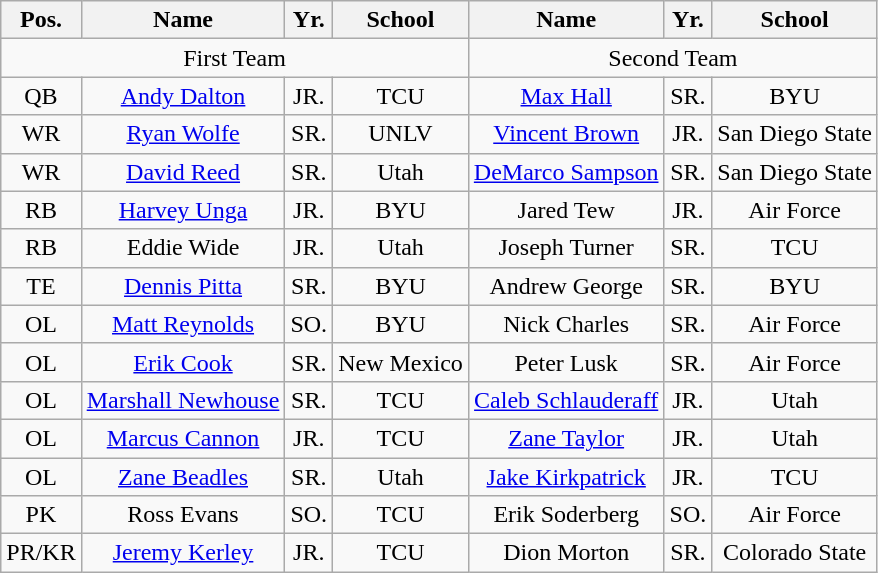<table class="wikitable">
<tr>
<th>Pos.</th>
<th>Name</th>
<th>Yr.</th>
<th>School</th>
<th>Name</th>
<th>Yr.</th>
<th>School</th>
</tr>
<tr>
<td colspan="4" style="text-align:center;">First Team</td>
<td colspan="4" style="text-align:center;">Second Team</td>
</tr>
<tr style="text-align:center;">
<td>QB</td>
<td><a href='#'>Andy Dalton</a></td>
<td>JR.</td>
<td>TCU</td>
<td><a href='#'>Max Hall</a></td>
<td>SR.</td>
<td>BYU</td>
</tr>
<tr style="text-align:center;">
<td>WR</td>
<td><a href='#'>Ryan Wolfe</a></td>
<td>SR.</td>
<td>UNLV</td>
<td><a href='#'>Vincent Brown</a></td>
<td>JR.</td>
<td>San Diego State</td>
</tr>
<tr style="text-align:center;">
<td>WR</td>
<td><a href='#'>David Reed</a></td>
<td>SR.</td>
<td>Utah</td>
<td><a href='#'>DeMarco Sampson</a></td>
<td>SR.</td>
<td>San Diego State</td>
</tr>
<tr style="text-align:center;">
<td>RB</td>
<td><a href='#'>Harvey Unga</a></td>
<td>JR.</td>
<td>BYU</td>
<td>Jared Tew</td>
<td>JR.</td>
<td>Air Force</td>
</tr>
<tr style="text-align:center;">
<td>RB</td>
<td>Eddie Wide</td>
<td>JR.</td>
<td>Utah</td>
<td>Joseph Turner</td>
<td>SR.</td>
<td>TCU</td>
</tr>
<tr style="text-align:center;">
<td>TE</td>
<td><a href='#'>Dennis Pitta</a></td>
<td>SR.</td>
<td>BYU</td>
<td>Andrew George</td>
<td>SR.</td>
<td>BYU</td>
</tr>
<tr style="text-align:center;">
<td>OL</td>
<td><a href='#'>Matt Reynolds</a></td>
<td>SO.</td>
<td>BYU</td>
<td>Nick Charles</td>
<td>SR.</td>
<td>Air Force</td>
</tr>
<tr style="text-align:center;">
<td>OL</td>
<td><a href='#'>Erik Cook</a></td>
<td>SR.</td>
<td>New Mexico</td>
<td>Peter Lusk</td>
<td>SR.</td>
<td>Air Force</td>
</tr>
<tr style="text-align:center;">
<td>OL</td>
<td><a href='#'>Marshall Newhouse</a></td>
<td>SR.</td>
<td>TCU</td>
<td><a href='#'>Caleb Schlauderaff</a></td>
<td>JR.</td>
<td>Utah</td>
</tr>
<tr style="text-align:center;">
<td>OL</td>
<td><a href='#'>Marcus Cannon</a></td>
<td>JR.</td>
<td>TCU</td>
<td><a href='#'>Zane Taylor</a></td>
<td>JR.</td>
<td>Utah</td>
</tr>
<tr style="text-align:center;">
<td>OL</td>
<td><a href='#'>Zane Beadles</a></td>
<td>SR.</td>
<td>Utah</td>
<td><a href='#'>Jake Kirkpatrick</a></td>
<td>JR.</td>
<td>TCU</td>
</tr>
<tr style="text-align:center;">
<td>PK</td>
<td>Ross Evans</td>
<td>SO.</td>
<td>TCU</td>
<td>Erik Soderberg</td>
<td>SO.</td>
<td>Air Force</td>
</tr>
<tr style="text-align:center;">
<td>PR/KR</td>
<td><a href='#'>Jeremy Kerley</a></td>
<td>JR.</td>
<td>TCU</td>
<td>Dion Morton</td>
<td>SR.</td>
<td>Colorado State</td>
</tr>
</table>
